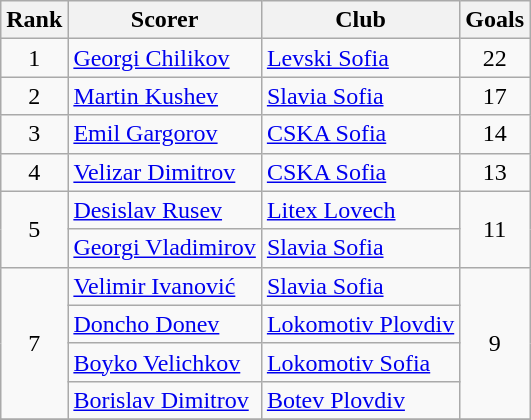<table class="wikitable" style="text-align:center">
<tr>
<th>Rank</th>
<th>Scorer</th>
<th>Club</th>
<th>Goals</th>
</tr>
<tr>
<td rowspan="1">1</td>
<td align="left"> <a href='#'>Georgi Chilikov</a></td>
<td align="left"><a href='#'>Levski Sofia</a></td>
<td rowspan="1">22</td>
</tr>
<tr>
<td rowspan="1">2</td>
<td align="left"> <a href='#'>Martin Kushev</a></td>
<td align="left"><a href='#'>Slavia Sofia</a></td>
<td rowspan="1">17</td>
</tr>
<tr>
<td rowspan="1">3</td>
<td align="left"> <a href='#'>Emil Gargorov</a></td>
<td align="left"><a href='#'>CSKA Sofia</a></td>
<td rowspan="1">14</td>
</tr>
<tr>
<td rowspan="1">4</td>
<td align="left"> <a href='#'>Velizar Dimitrov</a></td>
<td align="left"><a href='#'>CSKA Sofia</a></td>
<td rowspan="1">13</td>
</tr>
<tr>
<td rowspan="2">5</td>
<td align="left"> <a href='#'>Desislav Rusev</a></td>
<td align="left"><a href='#'>Litex Lovech</a></td>
<td rowspan="2">11</td>
</tr>
<tr>
<td align="left"> <a href='#'>Georgi Vladimirov</a></td>
<td align="left"><a href='#'>Slavia Sofia</a></td>
</tr>
<tr>
<td rowspan="4">7</td>
<td align="left"> <a href='#'>Velimir Ivanović</a></td>
<td align="left"><a href='#'>Slavia Sofia</a></td>
<td rowspan="4">9</td>
</tr>
<tr>
<td align="left"> <a href='#'>Doncho Donev</a></td>
<td align="left"><a href='#'>Lokomotiv Plovdiv</a></td>
</tr>
<tr>
<td align="left"> <a href='#'>Boyko Velichkov</a></td>
<td align="left"><a href='#'>Lokomotiv Sofia</a></td>
</tr>
<tr>
<td align="left"> <a href='#'>Borislav Dimitrov</a></td>
<td align="left"><a href='#'>Botev Plovdiv</a></td>
</tr>
<tr>
</tr>
</table>
